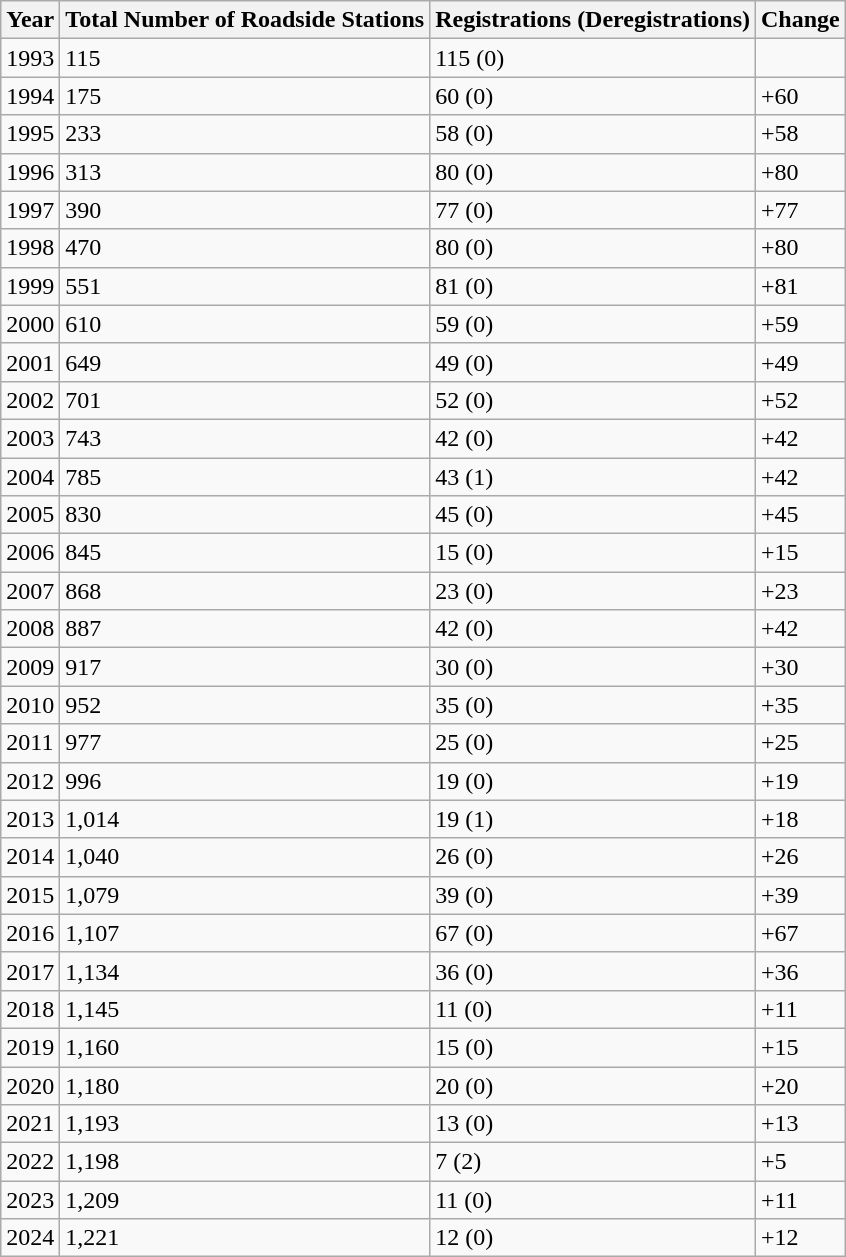<table class="wikitable">
<tr>
<th>Year</th>
<th>Total Number of Roadside Stations</th>
<th>Registrations (Deregistrations)</th>
<th>Change</th>
</tr>
<tr>
<td>1993</td>
<td>115</td>
<td>115 (0)</td>
<td></td>
</tr>
<tr>
<td>1994</td>
<td>175</td>
<td>60 (0)</td>
<td>+60</td>
</tr>
<tr>
<td>1995</td>
<td>233</td>
<td>58 (0)</td>
<td>+58</td>
</tr>
<tr>
<td>1996</td>
<td>313</td>
<td>80 (0)</td>
<td>+80</td>
</tr>
<tr>
<td>1997</td>
<td>390</td>
<td>77 (0)</td>
<td>+77</td>
</tr>
<tr>
<td>1998</td>
<td>470</td>
<td>80 (0)</td>
<td>+80</td>
</tr>
<tr>
<td>1999</td>
<td>551</td>
<td>81 (0)</td>
<td>+81</td>
</tr>
<tr>
<td>2000</td>
<td>610</td>
<td>59 (0)</td>
<td>+59</td>
</tr>
<tr>
<td>2001</td>
<td>649</td>
<td>49 (0)</td>
<td>+49</td>
</tr>
<tr>
<td>2002</td>
<td>701</td>
<td>52 (0)</td>
<td>+52</td>
</tr>
<tr>
<td>2003</td>
<td>743</td>
<td>42 (0)</td>
<td>+42</td>
</tr>
<tr>
<td>2004</td>
<td>785</td>
<td>43 (1)</td>
<td>+42</td>
</tr>
<tr>
<td>2005</td>
<td>830</td>
<td>45 (0)</td>
<td>+45</td>
</tr>
<tr>
<td>2006</td>
<td>845</td>
<td>15 (0)</td>
<td>+15</td>
</tr>
<tr>
<td>2007</td>
<td>868</td>
<td>23 (0)</td>
<td>+23</td>
</tr>
<tr>
<td>2008</td>
<td>887</td>
<td>42 (0)</td>
<td>+42</td>
</tr>
<tr>
<td>2009</td>
<td>917</td>
<td>30 (0)</td>
<td>+30</td>
</tr>
<tr>
<td>2010</td>
<td>952</td>
<td>35 (0)</td>
<td>+35</td>
</tr>
<tr>
<td>2011</td>
<td>977</td>
<td>25 (0)</td>
<td>+25</td>
</tr>
<tr>
<td>2012</td>
<td>996</td>
<td>19 (0)</td>
<td>+19</td>
</tr>
<tr>
<td>2013</td>
<td>1,014</td>
<td>19 (1)</td>
<td>+18</td>
</tr>
<tr>
<td>2014</td>
<td>1,040</td>
<td>26 (0)</td>
<td>+26</td>
</tr>
<tr>
<td>2015</td>
<td>1,079</td>
<td>39 (0)</td>
<td>+39</td>
</tr>
<tr>
<td>2016</td>
<td>1,107</td>
<td>67 (0)</td>
<td>+67</td>
</tr>
<tr>
<td>2017</td>
<td>1,134</td>
<td>36 (0)</td>
<td>+36</td>
</tr>
<tr>
<td>2018</td>
<td>1,145</td>
<td>11 (0)</td>
<td>+11</td>
</tr>
<tr>
<td>2019</td>
<td>1,160</td>
<td>15 (0)</td>
<td>+15</td>
</tr>
<tr>
<td>2020</td>
<td>1,180</td>
<td>20 (0)</td>
<td>+20</td>
</tr>
<tr>
<td>2021</td>
<td>1,193</td>
<td>13 (0)</td>
<td>+13</td>
</tr>
<tr>
<td>2022</td>
<td>1,198</td>
<td>7 (2)</td>
<td>+5</td>
</tr>
<tr>
<td>2023</td>
<td>1,209</td>
<td>11 (0)</td>
<td>+11</td>
</tr>
<tr>
<td>2024</td>
<td>1,221</td>
<td>12 (0)</td>
<td>+12</td>
</tr>
</table>
